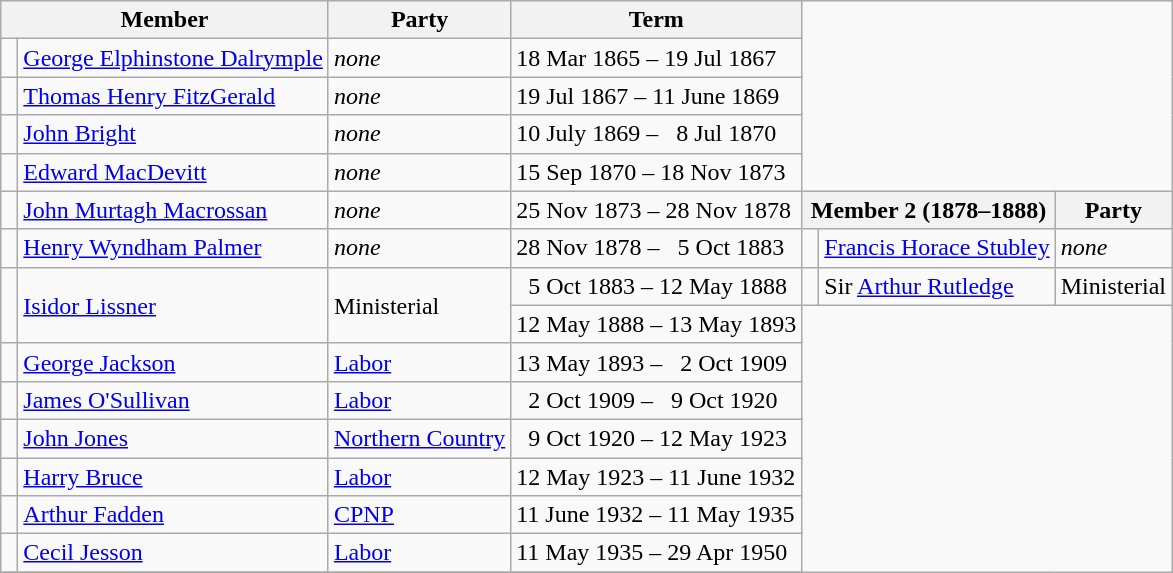<table class="wikitable">
<tr>
<th colspan="2">Member</th>
<th>Party</th>
<th>Term</th>
</tr>
<tr>
<td> </td>
<td><a href='#'>George Elphinstone Dalrymple</a></td>
<td><em>none</em></td>
<td>18 Mar 1865 – 19 Jul 1867</td>
</tr>
<tr>
<td> </td>
<td><a href='#'>Thomas Henry FitzGerald</a></td>
<td><em>none</em></td>
<td>19 Jul 1867 – 11 June 1869</td>
</tr>
<tr>
<td> </td>
<td><a href='#'>John Bright</a></td>
<td><em>none</em></td>
<td>10 July 1869 –   8 Jul 1870</td>
</tr>
<tr>
<td> </td>
<td><a href='#'>Edward MacDevitt</a></td>
<td><em>none</em></td>
<td>15 Sep 1870 – 18 Nov 1873</td>
</tr>
<tr>
<td> </td>
<td><a href='#'>John Murtagh Macrossan</a></td>
<td><em>none</em></td>
<td>25 Nov 1873 – 28 Nov 1878</td>
<th colspan="2">Member 2 (1878–1888)</th>
<th>Party</th>
</tr>
<tr>
<td> </td>
<td><a href='#'>Henry Wyndham Palmer</a></td>
<td><em>none</em></td>
<td>28 Nov 1878 –   5 Oct 1883</td>
<td> </td>
<td><a href='#'>Francis Horace Stubley</a></td>
<td><em>none</em></td>
</tr>
<tr>
<td rowspan="2" > </td>
<td rowspan=2><a href='#'>Isidor Lissner</a></td>
<td rowspan=2>Ministerial</td>
<td>  5 Oct 1883 – 12 May 1888</td>
<td> </td>
<td>Sir <a href='#'>Arthur Rutledge</a></td>
<td>Ministerial</td>
</tr>
<tr>
<td>12 May 1888 –  13 May 1893</td>
</tr>
<tr>
<td> </td>
<td><a href='#'>George Jackson</a></td>
<td><a href='#'>Labor</a></td>
<td>13 May 1893 –   2 Oct 1909</td>
</tr>
<tr>
<td> </td>
<td><a href='#'>James O'Sullivan</a></td>
<td><a href='#'>Labor</a></td>
<td>  2 Oct 1909 –   9 Oct 1920</td>
</tr>
<tr>
<td> </td>
<td><a href='#'>John Jones</a></td>
<td><a href='#'>Northern Country</a></td>
<td>  9 Oct 1920 – 12 May 1923</td>
</tr>
<tr>
<td> </td>
<td><a href='#'>Harry Bruce</a></td>
<td><a href='#'>Labor</a></td>
<td>12 May 1923 – 11 June 1932</td>
</tr>
<tr>
<td> </td>
<td><a href='#'>Arthur Fadden</a></td>
<td><a href='#'>CPNP</a></td>
<td>11 June 1932 – 11 May 1935</td>
</tr>
<tr>
<td> </td>
<td><a href='#'>Cecil Jesson</a></td>
<td><a href='#'>Labor</a></td>
<td>11 May 1935 – 29 Apr 1950</td>
</tr>
<tr>
</tr>
</table>
